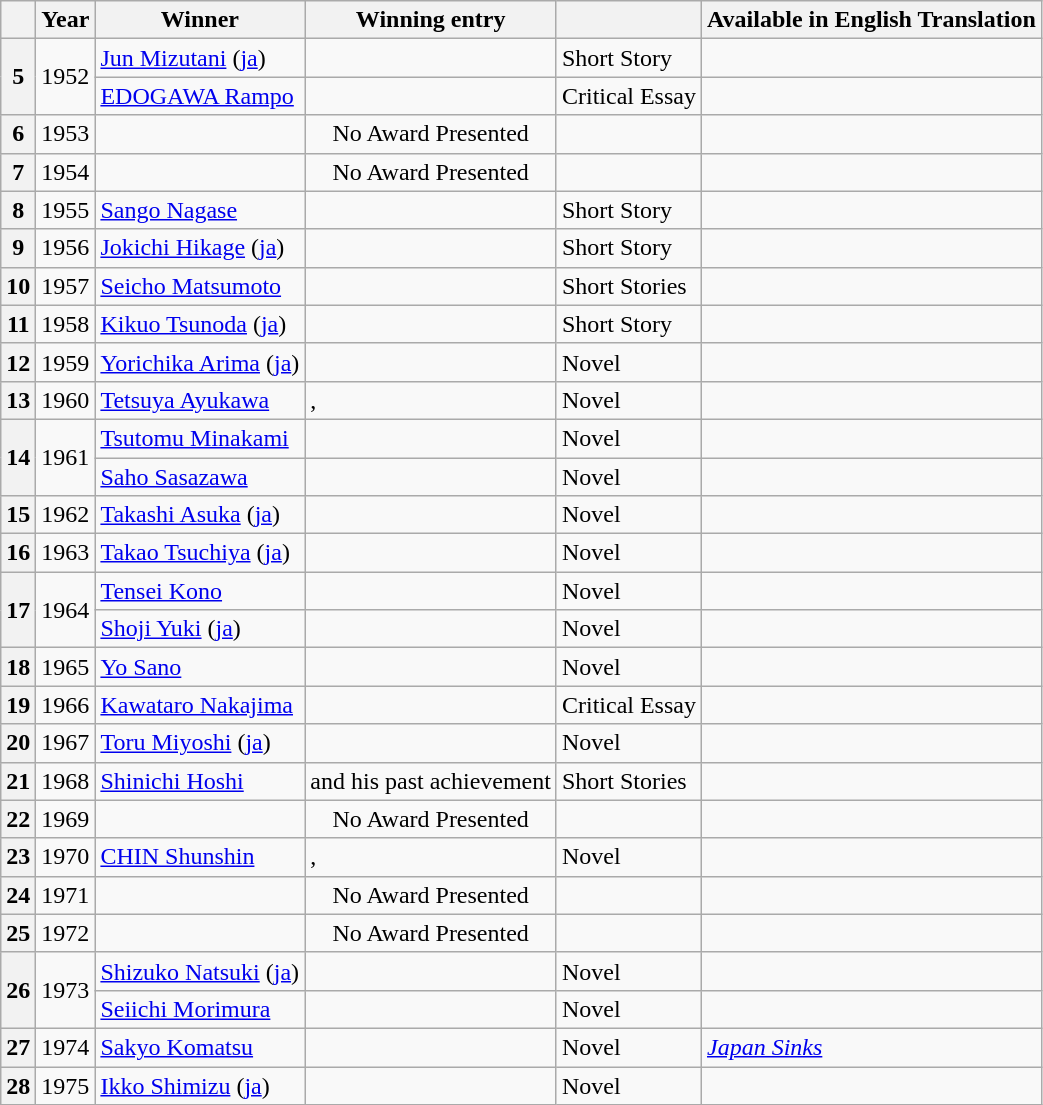<table class='wikitable'>
<tr>
<th></th>
<th>Year</th>
<th>Winner</th>
<th>Winning entry</th>
<th></th>
<th>Available in English Translation</th>
</tr>
<tr>
<th rowspan="2">5</th>
<td rowspan="2">1952</td>
<td><a href='#'>Jun Mizutani</a> (<a href='#'>ja</a>)</td>
<td></td>
<td>Short Story</td>
<td></td>
</tr>
<tr>
<td><a href='#'>EDOGAWA Rampo</a></td>
<td></td>
<td>Critical Essay</td>
<td></td>
</tr>
<tr>
<th>6</th>
<td>1953</td>
<td></td>
<td style="text-align:center">No Award Presented</td>
<td></td>
<td></td>
</tr>
<tr>
<th>7</th>
<td>1954</td>
<td></td>
<td style="text-align:center">No Award Presented</td>
<td></td>
<td></td>
</tr>
<tr>
<th>8</th>
<td>1955</td>
<td><a href='#'>Sango Nagase</a></td>
<td></td>
<td>Short Story</td>
<td></td>
</tr>
<tr>
<th>9</th>
<td>1956</td>
<td><a href='#'>Jokichi Hikage</a> (<a href='#'>ja</a>)</td>
<td></td>
<td>Short Story</td>
<td></td>
</tr>
<tr>
<th>10</th>
<td>1957</td>
<td><a href='#'>Seicho Matsumoto</a></td>
<td></td>
<td>Short Stories</td>
<td></td>
</tr>
<tr>
<th>11</th>
<td>1958</td>
<td><a href='#'>Kikuo Tsunoda</a> (<a href='#'>ja</a>)</td>
<td></td>
<td>Short Story</td>
<td></td>
</tr>
<tr>
<th>12</th>
<td>1959</td>
<td><a href='#'>Yorichika Arima</a> (<a href='#'>ja</a>)</td>
<td></td>
<td>Novel</td>
<td></td>
</tr>
<tr>
<th>13</th>
<td>1960</td>
<td><a href='#'>Tetsuya Ayukawa</a></td>
<td>, </td>
<td>Novel</td>
<td></td>
</tr>
<tr>
<th rowspan="2">14</th>
<td rowspan="2">1961</td>
<td><a href='#'>Tsutomu Minakami</a></td>
<td></td>
<td>Novel</td>
<td></td>
</tr>
<tr>
<td><a href='#'>Saho Sasazawa</a></td>
<td></td>
<td>Novel</td>
<td></td>
</tr>
<tr>
<th>15</th>
<td>1962</td>
<td><a href='#'>Takashi Asuka</a> (<a href='#'>ja</a>)</td>
<td></td>
<td>Novel</td>
<td></td>
</tr>
<tr>
<th>16</th>
<td>1963</td>
<td><a href='#'>Takao Tsuchiya</a> (<a href='#'>ja</a>)</td>
<td></td>
<td>Novel</td>
<td></td>
</tr>
<tr>
<th rowspan="2">17</th>
<td rowspan="2">1964</td>
<td><a href='#'>Tensei Kono</a></td>
<td></td>
<td>Novel</td>
<td></td>
</tr>
<tr>
<td><a href='#'>Shoji Yuki</a> (<a href='#'>ja</a>)</td>
<td></td>
<td>Novel</td>
<td></td>
</tr>
<tr>
<th>18</th>
<td>1965</td>
<td><a href='#'>Yo Sano</a></td>
<td></td>
<td>Novel</td>
<td></td>
</tr>
<tr>
<th>19</th>
<td>1966</td>
<td><a href='#'>Kawataro Nakajima</a></td>
<td></td>
<td>Critical Essay</td>
<td></td>
</tr>
<tr>
<th>20</th>
<td>1967</td>
<td><a href='#'>Toru Miyoshi</a> (<a href='#'>ja</a>)</td>
<td></td>
<td>Novel</td>
<td></td>
</tr>
<tr>
<th>21</th>
<td>1968</td>
<td><a href='#'>Shinichi Hoshi</a></td>
<td> and his past achievement</td>
<td>Short Stories</td>
<td></td>
</tr>
<tr>
<th>22</th>
<td>1969</td>
<td></td>
<td style="text-align:center">No Award Presented</td>
<td></td>
<td></td>
</tr>
<tr>
<th>23</th>
<td>1970</td>
<td><a href='#'>CHIN Shunshin</a></td>
<td>, </td>
<td>Novel</td>
<td></td>
</tr>
<tr>
<th>24</th>
<td>1971</td>
<td></td>
<td style="text-align:center">No Award Presented</td>
<td></td>
<td></td>
</tr>
<tr>
<th>25</th>
<td>1972</td>
<td></td>
<td style="text-align:center">No Award Presented</td>
<td></td>
<td></td>
</tr>
<tr>
<th rowspan="2">26</th>
<td rowspan="2">1973</td>
<td><a href='#'>Shizuko Natsuki</a> (<a href='#'>ja</a>)</td>
<td></td>
<td>Novel</td>
<td></td>
</tr>
<tr>
<td><a href='#'>Seiichi Morimura</a></td>
<td></td>
<td>Novel</td>
<td></td>
</tr>
<tr>
<th>27</th>
<td>1974</td>
<td><a href='#'>Sakyo Komatsu</a></td>
<td></td>
<td>Novel</td>
<td><em><a href='#'>Japan Sinks</a></em></td>
</tr>
<tr>
<th>28</th>
<td>1975</td>
<td><a href='#'>Ikko Shimizu</a> (<a href='#'>ja</a>)</td>
<td></td>
<td>Novel</td>
<td></td>
</tr>
</table>
